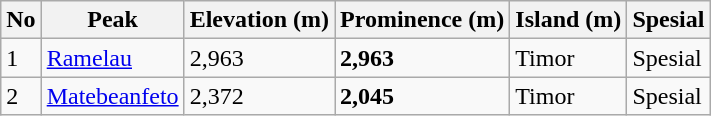<table class="wikitable sortable">
<tr>
<th>No</th>
<th>Peak</th>
<th>Elevation (m)</th>
<th>Prominence (m)</th>
<th>Island (m)</th>
<th>Spesial</th>
</tr>
<tr>
<td>1</td>
<td><a href='#'>Ramelau</a></td>
<td>2,963</td>
<td><strong>2,963</strong></td>
<td>Timor</td>
<td>Spesial</td>
</tr>
<tr>
<td>2</td>
<td><a href='#'>Matebeanfeto</a></td>
<td>2,372</td>
<td><strong>2,045</strong></td>
<td>Timor</td>
<td>Spesial</td>
</tr>
</table>
